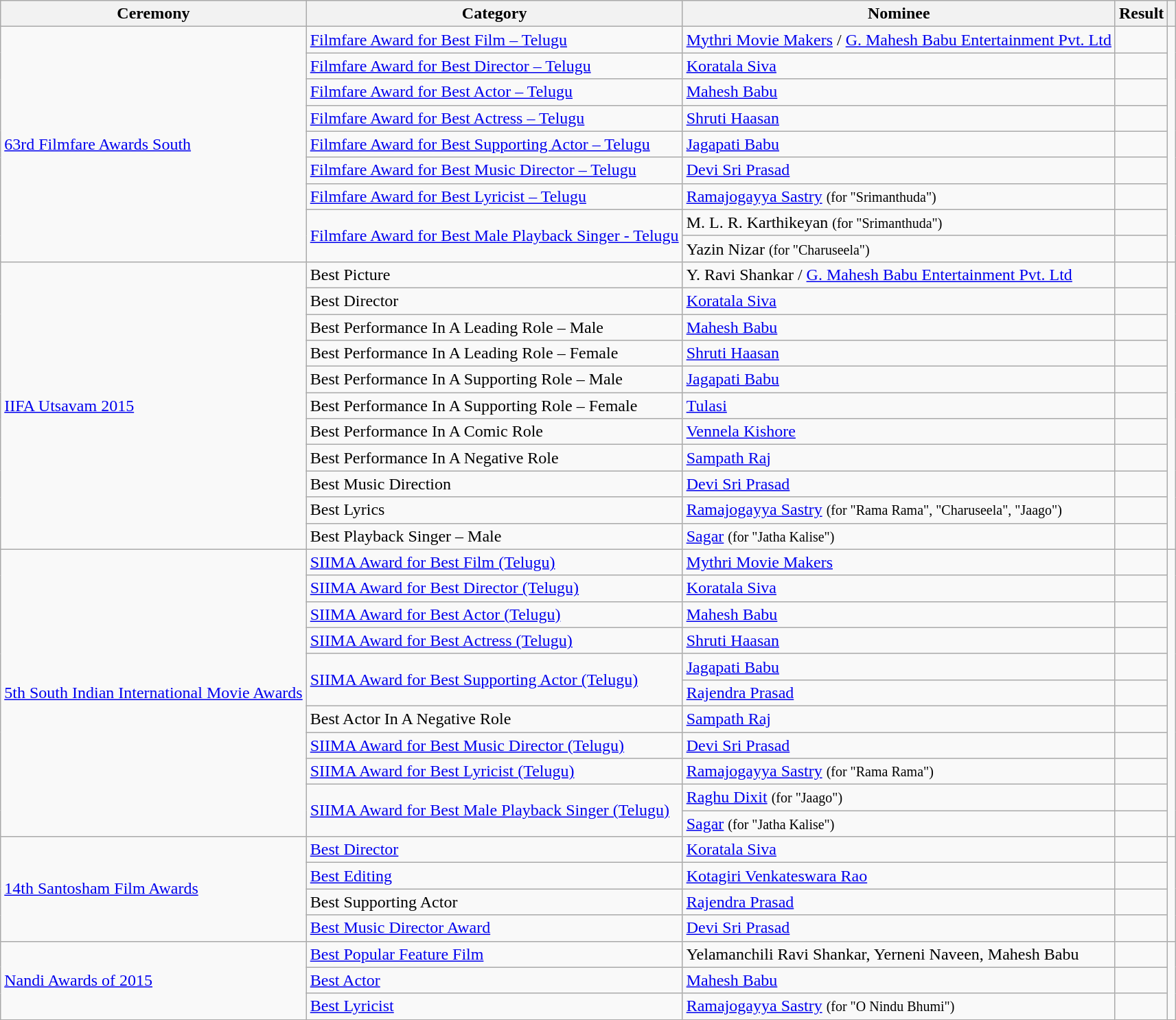<table class="wikitable">
<tr>
<th>Ceremony</th>
<th>Category</th>
<th>Nominee</th>
<th>Result</th>
<th></th>
</tr>
<tr>
<td rowspan="9"><a href='#'>63rd Filmfare Awards South</a></td>
<td><a href='#'>Filmfare Award for Best Film – Telugu</a></td>
<td><a href='#'>Mythri Movie Makers</a> / <a href='#'>G. Mahesh Babu Entertainment Pvt. Ltd</a></td>
<td></td>
<td rowspan="9"><br></td>
</tr>
<tr>
<td><a href='#'>Filmfare Award for Best Director – Telugu</a></td>
<td><a href='#'>Koratala Siva</a></td>
<td></td>
</tr>
<tr>
<td><a href='#'>Filmfare Award for Best Actor – Telugu</a></td>
<td><a href='#'>Mahesh Babu</a></td>
<td></td>
</tr>
<tr>
<td><a href='#'>Filmfare Award for Best Actress – Telugu</a></td>
<td><a href='#'>Shruti Haasan</a></td>
<td></td>
</tr>
<tr>
<td><a href='#'>Filmfare Award for Best Supporting Actor – Telugu</a></td>
<td><a href='#'>Jagapati Babu</a></td>
<td></td>
</tr>
<tr>
<td><a href='#'>Filmfare Award for Best Music Director – Telugu</a></td>
<td><a href='#'>Devi Sri Prasad</a></td>
<td></td>
</tr>
<tr>
<td><a href='#'>Filmfare Award for Best Lyricist – Telugu</a></td>
<td><a href='#'>Ramajogayya Sastry</a> <small>(for "Srimanthuda")</small></td>
<td></td>
</tr>
<tr>
<td rowspan="2"><a href='#'>Filmfare Award for Best Male Playback Singer - Telugu</a></td>
<td>M. L. R. Karthikeyan <small>(for "Srimanthuda")</small></td>
<td></td>
</tr>
<tr>
<td>Yazin Nizar <small>(for "Charuseela")</small></td>
<td></td>
</tr>
<tr>
<td rowspan="11"><a href='#'>IIFA Utsavam 2015</a></td>
<td>Best Picture</td>
<td>Y. Ravi Shankar / <a href='#'>G. Mahesh Babu Entertainment Pvt. Ltd</a></td>
<td></td>
<td rowspan="11"><br></td>
</tr>
<tr>
<td>Best Director</td>
<td><a href='#'>Koratala Siva</a></td>
<td></td>
</tr>
<tr>
<td>Best Performance In A Leading Role – Male</td>
<td><a href='#'>Mahesh Babu</a></td>
<td></td>
</tr>
<tr>
<td>Best Performance In A Leading Role – Female</td>
<td><a href='#'>Shruti Haasan</a></td>
<td></td>
</tr>
<tr>
<td>Best Performance In A Supporting Role – Male</td>
<td><a href='#'>Jagapati Babu</a></td>
<td></td>
</tr>
<tr>
<td>Best Performance In A Supporting Role – Female</td>
<td><a href='#'>Tulasi</a></td>
<td></td>
</tr>
<tr>
<td>Best Performance In A Comic Role</td>
<td><a href='#'>Vennela Kishore</a></td>
<td></td>
</tr>
<tr>
<td>Best Performance In A Negative Role</td>
<td><a href='#'>Sampath Raj</a></td>
<td></td>
</tr>
<tr>
<td>Best Music Direction</td>
<td><a href='#'>Devi Sri Prasad</a></td>
<td></td>
</tr>
<tr>
<td>Best Lyrics</td>
<td><a href='#'>Ramajogayya Sastry</a> <small>(for "Rama Rama", "Charuseela", "Jaago")</small></td>
<td></td>
</tr>
<tr>
<td>Best Playback Singer – Male</td>
<td><a href='#'>Sagar</a> <small>(for "Jatha Kalise")</small></td>
<td></td>
</tr>
<tr>
<td rowspan="11"><a href='#'>5th South Indian International Movie Awards</a></td>
<td><a href='#'>SIIMA Award for Best Film (Telugu)</a></td>
<td><a href='#'>Mythri Movie Makers</a></td>
<td></td>
<td rowspan="11"></td>
</tr>
<tr>
<td><a href='#'>SIIMA Award for Best Director (Telugu)</a></td>
<td><a href='#'>Koratala Siva</a></td>
<td></td>
</tr>
<tr>
<td><a href='#'>SIIMA Award for Best Actor (Telugu)</a></td>
<td><a href='#'>Mahesh Babu</a></td>
<td></td>
</tr>
<tr>
<td><a href='#'>SIIMA Award for Best Actress (Telugu)</a></td>
<td><a href='#'>Shruti Haasan</a></td>
<td></td>
</tr>
<tr>
<td rowspan="2"><a href='#'>SIIMA Award for Best Supporting Actor (Telugu)</a></td>
<td><a href='#'>Jagapati Babu</a></td>
<td></td>
</tr>
<tr>
<td><a href='#'>Rajendra Prasad</a></td>
<td></td>
</tr>
<tr>
<td>Best Actor In A Negative Role</td>
<td><a href='#'>Sampath Raj</a></td>
<td></td>
</tr>
<tr>
<td><a href='#'>SIIMA Award for Best Music Director (Telugu)</a></td>
<td><a href='#'>Devi Sri Prasad</a></td>
<td></td>
</tr>
<tr>
<td><a href='#'>SIIMA Award for Best Lyricist (Telugu)</a></td>
<td><a href='#'>Ramajogayya Sastry</a> <small>(for "Rama Rama")</small></td>
<td></td>
</tr>
<tr>
<td rowspan="2"><a href='#'>SIIMA Award for Best Male Playback Singer (Telugu)</a></td>
<td><a href='#'>Raghu Dixit</a> <small>(for "Jaago")</small></td>
<td></td>
</tr>
<tr>
<td><a href='#'>Sagar</a> <small>(for "Jatha Kalise")</small></td>
<td></td>
</tr>
<tr>
<td rowspan="4"><a href='#'>14th Santosham Film Awards</a></td>
<td><a href='#'>Best Director</a></td>
<td><a href='#'>Koratala Siva</a></td>
<td></td>
<td rowspan="4"></td>
</tr>
<tr>
<td><a href='#'>Best Editing</a></td>
<td><a href='#'>Kotagiri Venkateswara Rao</a></td>
<td></td>
</tr>
<tr>
<td>Best Supporting Actor</td>
<td><a href='#'>Rajendra Prasad</a></td>
<td></td>
</tr>
<tr>
<td><a href='#'>Best Music Director Award</a></td>
<td><a href='#'>Devi Sri Prasad</a></td>
<td></td>
</tr>
<tr>
<td rowspan="3"><a href='#'>Nandi Awards of 2015</a></td>
<td><a href='#'>Best Popular Feature Film</a></td>
<td>Yelamanchili Ravi Shankar, Yerneni Naveen, Mahesh Babu</td>
<td></td>
<td rowspan="3"></td>
</tr>
<tr>
<td><a href='#'>Best Actor</a></td>
<td><a href='#'>Mahesh Babu</a></td>
<td></td>
</tr>
<tr>
<td><a href='#'>Best Lyricist</a></td>
<td><a href='#'>Ramajogayya Sastry</a> <small>(for "O Nindu Bhumi")</small></td>
<td></td>
</tr>
</table>
